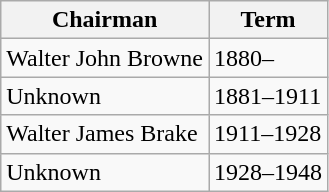<table class="wikitable">
<tr>
<th>Chairman</th>
<th>Term</th>
</tr>
<tr>
<td>Walter John Browne</td>
<td>1880–</td>
</tr>
<tr>
<td>Unknown</td>
<td>1881–1911</td>
</tr>
<tr>
<td>Walter James Brake</td>
<td>1911–1928</td>
</tr>
<tr>
<td>Unknown</td>
<td>1928–1948</td>
</tr>
</table>
